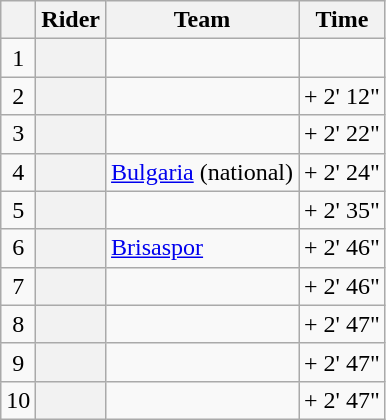<table class="wikitable plainrowheaders">
<tr>
<th></th>
<th>Rider</th>
<th>Team</th>
<th>Time</th>
</tr>
<tr>
<td style="text-align:center;">1</td>
<th scope="row"> </th>
<td></td>
<td style="text-align:right;"><strong></strong></td>
</tr>
<tr>
<td style="text-align:center;">2</td>
<th scope="row"></th>
<td></td>
<td style="text-align:right;">+ 2' 12"</td>
</tr>
<tr>
<td style="text-align:center;">3</td>
<th scope="row"></th>
<td></td>
<td style="text-align:right;">+ 2' 22"</td>
</tr>
<tr>
<td style="text-align:center;">4</td>
<th scope="row"></th>
<td><a href='#'>Bulgaria</a>  (national)</td>
<td style="text-align:right;">+ 2' 24"</td>
</tr>
<tr>
<td style="text-align:center;">5</td>
<th scope="row"></th>
<td></td>
<td style="text-align:right;">+ 2' 35"</td>
</tr>
<tr>
<td style="text-align:center;">6</td>
<th scope="row"> </th>
<td><a href='#'>Brisaspor</a></td>
<td style="text-align:right;">+ 2' 46"</td>
</tr>
<tr>
<td style="text-align:center;">7</td>
<th scope="row"></th>
<td></td>
<td style="text-align:right;">+ 2' 46"</td>
</tr>
<tr>
<td style="text-align:center;">8</td>
<th scope="row"></th>
<td></td>
<td style="text-align:right;">+ 2' 47"</td>
</tr>
<tr>
<td style="text-align:center;">9</td>
<th scope="row"></th>
<td></td>
<td style="text-align:right;">+ 2' 47"</td>
</tr>
<tr>
<td style="text-align:center;">10</td>
<th scope="row"></th>
<td></td>
<td style="text-align:right;">+ 2' 47"</td>
</tr>
</table>
